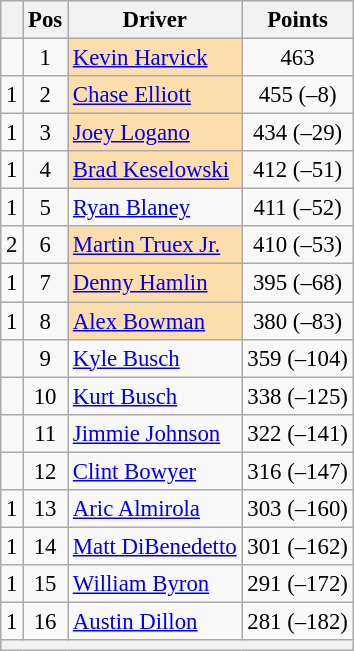<table class="wikitable" style="font-size: 95%">
<tr>
<th></th>
<th>Pos</th>
<th>Driver</th>
<th>Points</th>
</tr>
<tr>
<td align="left"></td>
<td style="text-align:center;">1</td>
<td style="background:#FFDEAD;"><a href='#'>Kevin Harvick</a></td>
<td style="text-align:center;">463</td>
</tr>
<tr>
<td align="left"> 1</td>
<td style="text-align:center;">2</td>
<td style="background:#FFDEAD;"><a href='#'>Chase Elliott</a></td>
<td style="text-align:center;">455 (–8)</td>
</tr>
<tr>
<td align="left"> 1</td>
<td style="text-align:center;">3</td>
<td style="background:#FFDEAD;"><a href='#'>Joey Logano</a></td>
<td style="text-align:center;">434 (–29)</td>
</tr>
<tr>
<td align="left"> 1</td>
<td style="text-align:center;">4</td>
<td style="background:#FFDEAD;"><a href='#'>Brad Keselowski</a></td>
<td style="text-align:center;">412 (–51)</td>
</tr>
<tr>
<td align="left"> 1</td>
<td style="text-align:center;">5</td>
<td><a href='#'>Ryan Blaney</a></td>
<td style="text-align:center;">411 (–52)</td>
</tr>
<tr>
<td align="left"> 2</td>
<td style="text-align:center;">6</td>
<td style="background:#FFDEAD;"><a href='#'>Martin Truex Jr.</a></td>
<td style="text-align:center;">410 (–53)</td>
</tr>
<tr>
<td align="left"> 1</td>
<td style="text-align:center;">7</td>
<td style="background:#FFDEAD;"><a href='#'>Denny Hamlin</a></td>
<td style="text-align:center;">395 (–68)</td>
</tr>
<tr>
<td align="left"> 1</td>
<td style="text-align:center;">8</td>
<td style="background:#FFDEAD;"><a href='#'>Alex Bowman</a></td>
<td style="text-align:center;">380 (–83)</td>
</tr>
<tr>
<td align="left"></td>
<td style="text-align:center;">9</td>
<td><a href='#'>Kyle Busch</a></td>
<td style="text-align:center;">359 (–104)</td>
</tr>
<tr>
<td align="left"></td>
<td style="text-align:center;">10</td>
<td><a href='#'>Kurt Busch</a></td>
<td style="text-align:center;">338 (–125)</td>
</tr>
<tr>
<td align="left"></td>
<td style="text-align:center;">11</td>
<td><a href='#'>Jimmie Johnson</a></td>
<td style="text-align:center;">322 (–141)</td>
</tr>
<tr>
<td align="left"></td>
<td style="text-align:center;">12</td>
<td><a href='#'>Clint Bowyer</a></td>
<td style="text-align:center;">316 (–147)</td>
</tr>
<tr>
<td align="left"> 1</td>
<td style="text-align:center;">13</td>
<td><a href='#'>Aric Almirola</a></td>
<td style="text-align:center;">303 (–160)</td>
</tr>
<tr>
<td align="left"> 1</td>
<td style="text-align:center;">14</td>
<td><a href='#'>Matt DiBenedetto</a></td>
<td style="text-align:center;">301 (–162)</td>
</tr>
<tr>
<td align="left"> 1</td>
<td style="text-align:center;">15</td>
<td><a href='#'>William Byron</a></td>
<td style="text-align:center;">291 (–172)</td>
</tr>
<tr>
<td align="left"> 1</td>
<td style="text-align:center;">16</td>
<td><a href='#'>Austin Dillon</a></td>
<td style="text-align:center;">281 (–182)</td>
</tr>
<tr class="sortbottom">
<th colspan="9"></th>
</tr>
</table>
